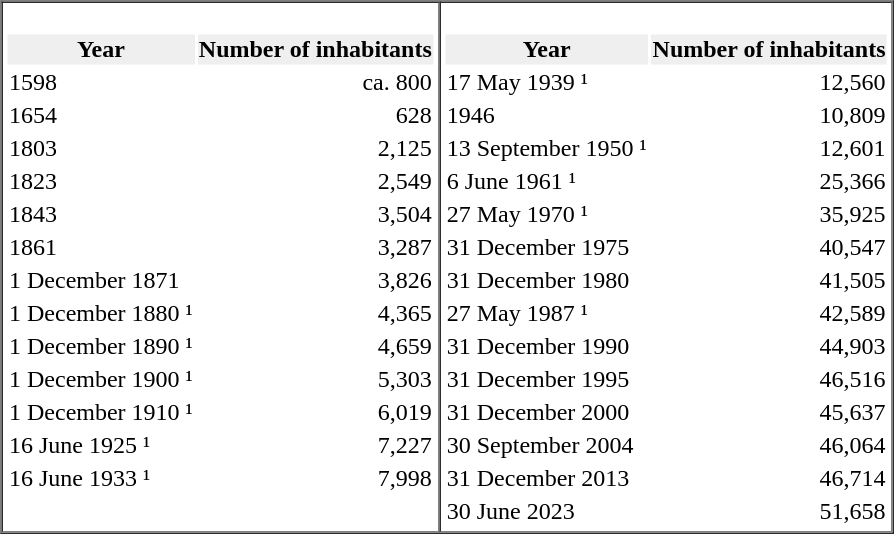<table border="1" cellspacing="0">
<tr>
<td valign="top"><br><table>
<tr>
<th style="background:#efefef;">Year</th>
<th style="background:#efefef;">Number of inhabitants</th>
</tr>
<tr ---->
<td>1598</td>
<td align="right">ca. 800</td>
</tr>
<tr ---->
<td>1654</td>
<td align="right">628</td>
</tr>
<tr ---->
<td>1803</td>
<td align="right">2,125</td>
</tr>
<tr ---->
<td>1823</td>
<td align="right">2,549</td>
</tr>
<tr ---->
<td>1843</td>
<td align="right">3,504</td>
</tr>
<tr ---->
<td>1861</td>
<td align="right">3,287</td>
</tr>
<tr ---->
<td>1 December 1871</td>
<td align="right">3,826</td>
</tr>
<tr ---->
<td>1 December 1880 ¹</td>
<td align="right">4,365</td>
</tr>
<tr ---->
<td>1 December 1890 ¹</td>
<td align="right">4,659</td>
</tr>
<tr ---->
<td>1 December 1900 ¹</td>
<td align="right">5,303</td>
</tr>
<tr ---->
<td>1 December 1910 ¹</td>
<td align="right">6,019</td>
</tr>
<tr ---->
<td>16 June 1925 ¹</td>
<td align="right">7,227</td>
</tr>
<tr ---->
<td>16 June 1933 ¹</td>
<td align="right">7,998</td>
</tr>
</table>
</td>
<td valign="top"><br><table>
<tr>
<th style="background:#efefef;">Year</th>
<th style="background:#efefef;">Number of inhabitants</th>
</tr>
<tr ---->
<td>17 May 1939 ¹</td>
<td align="right">12,560</td>
</tr>
<tr ---->
<td>1946</td>
<td align="right">10,809</td>
</tr>
<tr ---->
<td>13 September 1950 ¹</td>
<td align="right">12,601</td>
</tr>
<tr ---->
<td>6 June 1961 ¹</td>
<td align="right">25,366</td>
</tr>
<tr ---->
<td>27 May 1970 ¹</td>
<td align="right">35,925</td>
</tr>
<tr ---->
<td>31 December 1975</td>
<td align="right">40,547</td>
</tr>
<tr ---->
<td>31 December 1980</td>
<td align="right">41,505</td>
</tr>
<tr ---->
<td>27 May 1987 ¹</td>
<td align="right">42,589</td>
</tr>
<tr ---->
<td>31 December 1990</td>
<td align="right">44,903</td>
</tr>
<tr ---->
<td>31 December 1995</td>
<td align="right">46,516</td>
</tr>
<tr ---->
<td>31 December 2000</td>
<td align="right">45,637</td>
</tr>
<tr ---->
<td>30 September 2004</td>
<td align="right">46,064</td>
</tr>
<tr ---->
<td>31 December 2013</td>
<td align="right">46,714</td>
</tr>
<tr ---->
<td>30 June 2023</td>
<td align="right">51,658</td>
</tr>
</table>
</td>
</tr>
</table>
